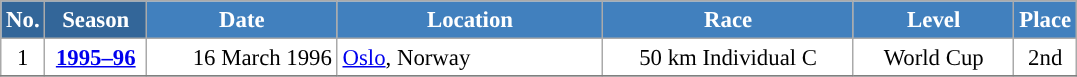<table class="wikitable sortable" style="font-size:95%; text-align:center; border:grey solid 1px; border-collapse:collapse; background:#ffffff;">
<tr style="background:#efefef;">
<th style="background-color:#369; color:white;">No.</th>
<th style="background-color:#369; color:white;">Season</th>
<th style="background-color:#4180be; color:white; width:120px;">Date</th>
<th style="background-color:#4180be; color:white; width:170px;">Location</th>
<th style="background-color:#4180be; color:white; width:160px;">Race</th>
<th style="background-color:#4180be; color:white; width:100px;">Level</th>
<th style="background-color:#4180be; color:white;">Place</th>
</tr>
<tr>
<td align=center>1</td>
<td rowspan=1 align=center><strong> <a href='#'>1995–96</a> </strong></td>
<td align=right>16 March 1996</td>
<td align=left> <a href='#'>Oslo</a>, Norway</td>
<td>50 km Individual C</td>
<td>World Cup</td>
<td>2nd</td>
</tr>
<tr>
</tr>
</table>
